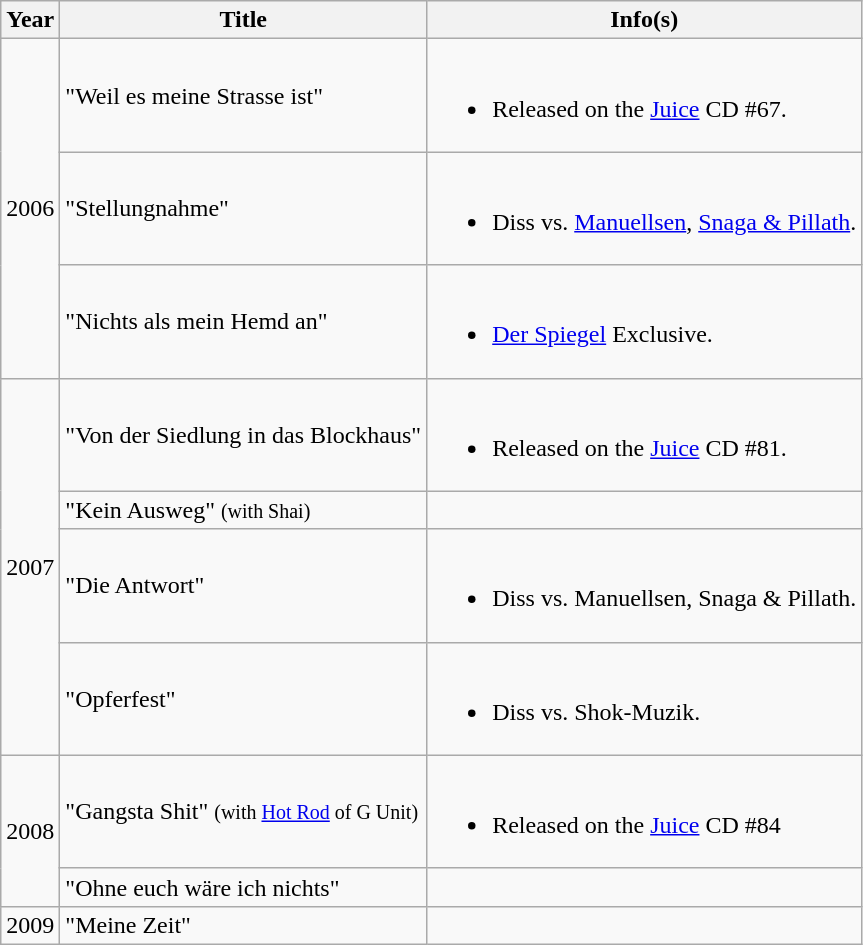<table class="wikitable">
<tr>
<th>Year</th>
<th>Title</th>
<th>Info(s)</th>
</tr>
<tr>
<td rowspan="3">2006</td>
<td>"Weil es meine Strasse ist"</td>
<td><br><ul><li>Released on the <a href='#'>Juice</a> CD #67.</li></ul></td>
</tr>
<tr>
<td>"Stellungnahme"</td>
<td><br><ul><li>Diss vs. <a href='#'>Manuellsen</a>, <a href='#'>Snaga & Pillath</a>.</li></ul></td>
</tr>
<tr>
<td>"Nichts als mein Hemd an"</td>
<td><br><ul><li><a href='#'>Der Spiegel</a> Exclusive.</li></ul></td>
</tr>
<tr>
<td rowspan="4">2007</td>
<td>"Von der Siedlung in das Blockhaus"</td>
<td><br><ul><li>Released on the <a href='#'>Juice</a> CD #81.</li></ul></td>
</tr>
<tr>
<td>"Kein Ausweg" <small>(with Shai)</small></td>
<td></td>
</tr>
<tr>
<td>"Die Antwort"</td>
<td><br><ul><li>Diss vs. Manuellsen, Snaga & Pillath.</li></ul></td>
</tr>
<tr>
<td>"Opferfest"</td>
<td><br><ul><li>Diss vs. Shok-Muzik.</li></ul></td>
</tr>
<tr>
<td rowspan="2">2008</td>
<td>"Gangsta Shit" <small>(with <a href='#'>Hot Rod</a> of G Unit)</small></td>
<td><br><ul><li>Released on the <a href='#'>Juice</a> CD #84</li></ul></td>
</tr>
<tr>
<td>"Ohne euch wäre ich nichts"</td>
<td></td>
</tr>
<tr>
<td>2009</td>
<td>"Meine Zeit"</td>
<td></td>
</tr>
</table>
